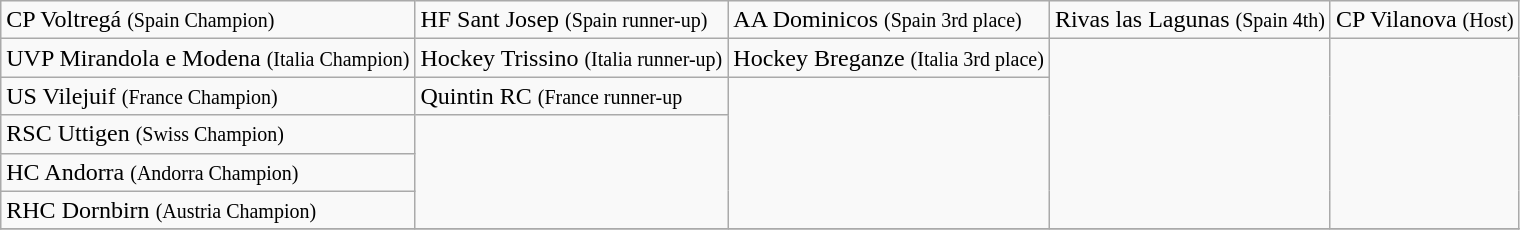<table class="wikitable">
<tr>
<td> CP Voltregá <small>(Spain Champion)</small></td>
<td> HF Sant Josep <small>(Spain runner-up)</small></td>
<td> AA Dominicos <small>(Spain 3rd place)</small></td>
<td> Rivas las Lagunas <small>(Spain 4th)</small></td>
<td> CP Vilanova <small>(Host)</small></td>
</tr>
<tr>
<td> UVP Mirandola e Modena <small>(Italia Champion)</small></td>
<td> Hockey Trissino <small>(Italia runner-up)</small></td>
<td> Hockey Breganze <small>(Italia 3rd place)</small></td>
<td rowspan="5"></td>
<td rowspan="5"></td>
</tr>
<tr>
<td> US Vilejuif <small>(France Champion)</small></td>
<td> Quintin RC <small>(France runner-up</small></td>
<td rowspan="4"></td>
</tr>
<tr>
<td> RSC Uttigen <small>(Swiss Champion)</small></td>
<td rowspan="3"></td>
</tr>
<tr>
<td> HC Andorra <small>(Andorra Champion)</small></td>
</tr>
<tr>
<td> RHC Dornbirn <small>(Austria Champion)</small></td>
</tr>
<tr>
</tr>
</table>
